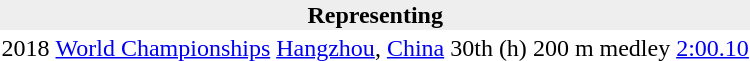<table>
<tr>
<th bgcolor="#eeeeee" colspan="6">Representing </th>
</tr>
<tr>
<td>2018</td>
<td><a href='#'>World Championships</a></td>
<td align=left> <a href='#'>Hangzhou</a>, <a href='#'>China</a></td>
<td>30th (h)</td>
<td>200 m medley</td>
<td><a href='#'>2:00.10</a></td>
</tr>
</table>
